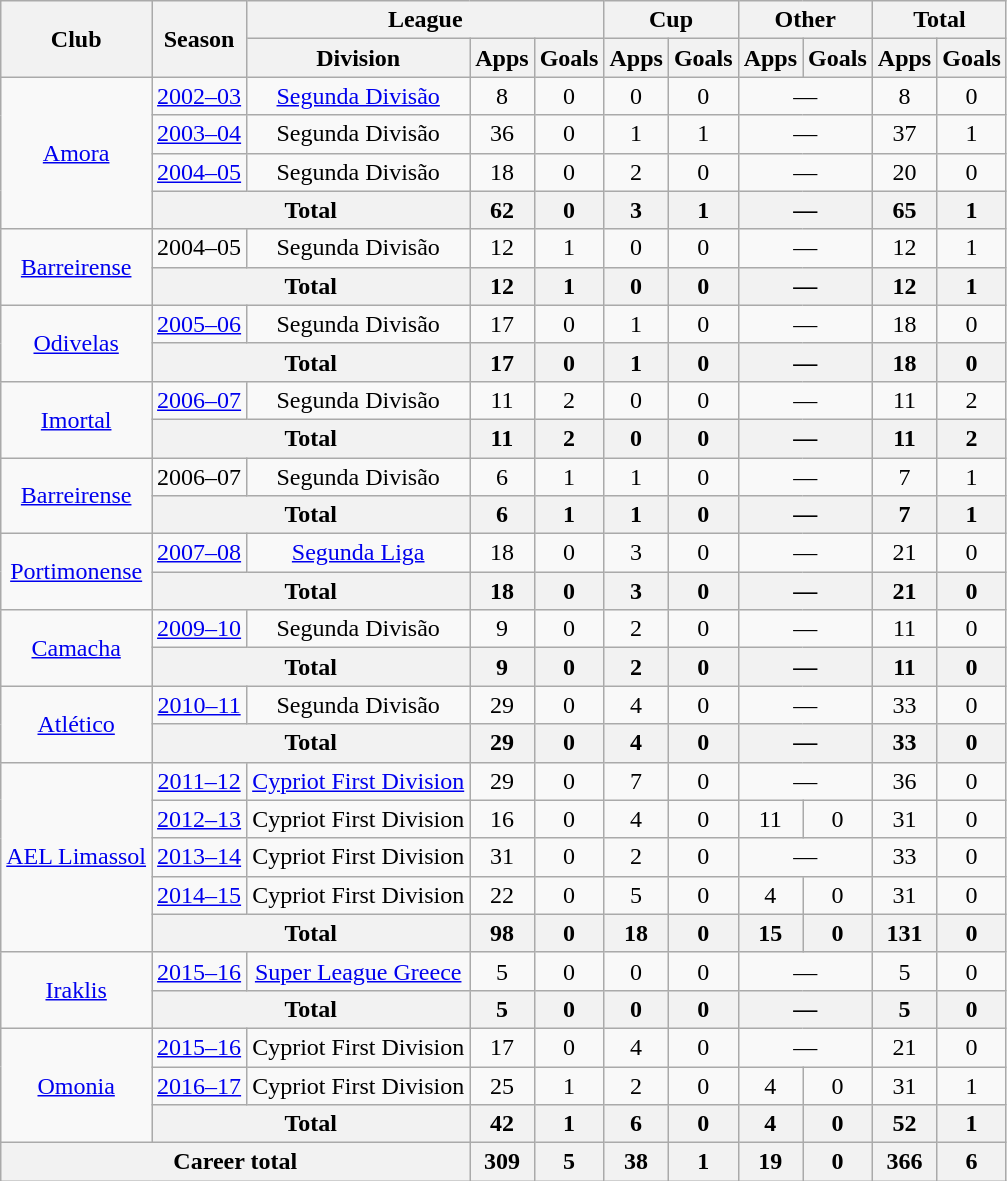<table class="wikitable" style="text-align: center;">
<tr>
<th rowspan="2">Club</th>
<th rowspan="2">Season</th>
<th colspan="3">League</th>
<th colspan="2">Cup</th>
<th colspan="2">Other</th>
<th colspan="2">Total</th>
</tr>
<tr>
<th>Division</th>
<th>Apps</th>
<th>Goals</th>
<th>Apps</th>
<th>Goals</th>
<th>Apps</th>
<th>Goals</th>
<th>Apps</th>
<th>Goals</th>
</tr>
<tr>
<td rowspan="4"><a href='#'>Amora</a></td>
<td><a href='#'>2002–03</a></td>
<td><a href='#'>Segunda Divisão</a></td>
<td>8</td>
<td>0</td>
<td>0</td>
<td>0</td>
<td colspan="2">—</td>
<td>8</td>
<td>0</td>
</tr>
<tr>
<td><a href='#'>2003–04</a></td>
<td>Segunda Divisão</td>
<td>36</td>
<td>0</td>
<td>1</td>
<td>1</td>
<td colspan="2">—</td>
<td>37</td>
<td>1</td>
</tr>
<tr>
<td><a href='#'>2004–05</a></td>
<td>Segunda Divisão</td>
<td>18</td>
<td>0</td>
<td>2</td>
<td>0</td>
<td colspan="2">—</td>
<td>20</td>
<td>0</td>
</tr>
<tr>
<th colspan="2">Total</th>
<th>62</th>
<th>0</th>
<th>3</th>
<th>1</th>
<th colspan="2">—</th>
<th>65</th>
<th>1</th>
</tr>
<tr>
<td rowspan="2"><a href='#'>Barreirense</a></td>
<td>2004–05</td>
<td>Segunda Divisão</td>
<td>12</td>
<td>1</td>
<td>0</td>
<td>0</td>
<td colspan="2">—</td>
<td>12</td>
<td>1</td>
</tr>
<tr>
<th colspan="2">Total</th>
<th>12</th>
<th>1</th>
<th>0</th>
<th>0</th>
<th colspan="2">—</th>
<th>12</th>
<th>1</th>
</tr>
<tr>
<td rowspan="2"><a href='#'>Odivelas</a></td>
<td><a href='#'>2005–06</a></td>
<td>Segunda Divisão</td>
<td>17</td>
<td>0</td>
<td>1</td>
<td>0</td>
<td colspan="2">—</td>
<td>18</td>
<td>0</td>
</tr>
<tr>
<th colspan="2">Total</th>
<th>17</th>
<th>0</th>
<th>1</th>
<th>0</th>
<th colspan="2">—</th>
<th>18</th>
<th>0</th>
</tr>
<tr>
<td rowspan="2"><a href='#'>Imortal</a></td>
<td><a href='#'>2006–07</a></td>
<td>Segunda Divisão</td>
<td>11</td>
<td>2</td>
<td>0</td>
<td>0</td>
<td colspan="2">—</td>
<td>11</td>
<td>2</td>
</tr>
<tr>
<th colspan="2">Total</th>
<th>11</th>
<th>2</th>
<th>0</th>
<th>0</th>
<th colspan="2">—</th>
<th>11</th>
<th>2</th>
</tr>
<tr>
<td rowspan="2"><a href='#'>Barreirense</a></td>
<td>2006–07</td>
<td>Segunda Divisão</td>
<td>6</td>
<td>1</td>
<td>1</td>
<td>0</td>
<td colspan="2">—</td>
<td>7</td>
<td>1</td>
</tr>
<tr>
<th colspan="2">Total</th>
<th>6</th>
<th>1</th>
<th>1</th>
<th>0</th>
<th colspan="2">—</th>
<th>7</th>
<th>1</th>
</tr>
<tr>
<td rowspan="2"><a href='#'>Portimonense</a></td>
<td><a href='#'>2007–08</a></td>
<td><a href='#'>Segunda Liga</a></td>
<td>18</td>
<td>0</td>
<td>3</td>
<td>0</td>
<td colspan="2">—</td>
<td>21</td>
<td>0</td>
</tr>
<tr>
<th colspan="2">Total</th>
<th>18</th>
<th>0</th>
<th>3</th>
<th>0</th>
<th colspan="2">—</th>
<th>21</th>
<th>0</th>
</tr>
<tr>
<td rowspan="2"><a href='#'>Camacha</a></td>
<td><a href='#'>2009–10</a></td>
<td>Segunda Divisão</td>
<td>9</td>
<td>0</td>
<td>2</td>
<td>0</td>
<td colspan="2">—</td>
<td>11</td>
<td>0</td>
</tr>
<tr>
<th colspan="2">Total</th>
<th>9</th>
<th>0</th>
<th>2</th>
<th>0</th>
<th colspan="2">—</th>
<th>11</th>
<th>0</th>
</tr>
<tr>
<td rowspan="2"><a href='#'>Atlético</a></td>
<td><a href='#'>2010–11</a></td>
<td>Segunda Divisão</td>
<td>29</td>
<td>0</td>
<td>4</td>
<td>0</td>
<td colspan="2">—</td>
<td>33</td>
<td>0</td>
</tr>
<tr>
<th colspan="2">Total</th>
<th>29</th>
<th>0</th>
<th>4</th>
<th>0</th>
<th colspan="2">—</th>
<th>33</th>
<th>0</th>
</tr>
<tr>
<td rowspan="5"><a href='#'>AEL Limassol</a></td>
<td><a href='#'>2011–12</a></td>
<td><a href='#'>Cypriot First Division</a></td>
<td>29</td>
<td>0</td>
<td>7</td>
<td>0</td>
<td colspan="2">—</td>
<td>36</td>
<td>0</td>
</tr>
<tr>
<td><a href='#'>2012–13</a></td>
<td>Cypriot First Division</td>
<td>16</td>
<td>0</td>
<td>4</td>
<td>0</td>
<td>11</td>
<td>0</td>
<td>31</td>
<td>0</td>
</tr>
<tr>
<td><a href='#'>2013–14</a></td>
<td>Cypriot First Division</td>
<td>31</td>
<td>0</td>
<td>2</td>
<td>0</td>
<td colspan="2">—</td>
<td>33</td>
<td>0</td>
</tr>
<tr>
<td><a href='#'>2014–15</a></td>
<td>Cypriot First Division</td>
<td>22</td>
<td>0</td>
<td>5</td>
<td>0</td>
<td>4</td>
<td>0</td>
<td>31</td>
<td>0</td>
</tr>
<tr>
<th colspan="2">Total</th>
<th>98</th>
<th>0</th>
<th>18</th>
<th>0</th>
<th>15</th>
<th>0</th>
<th>131</th>
<th>0</th>
</tr>
<tr>
<td rowspan="2"><a href='#'>Iraklis</a></td>
<td><a href='#'>2015–16</a></td>
<td><a href='#'>Super League Greece</a></td>
<td>5</td>
<td>0</td>
<td>0</td>
<td>0</td>
<td colspan="2">—</td>
<td>5</td>
<td>0</td>
</tr>
<tr>
<th colspan="2">Total</th>
<th>5</th>
<th>0</th>
<th>0</th>
<th>0</th>
<th colspan="2">—</th>
<th>5</th>
<th>0</th>
</tr>
<tr>
<td rowspan="3"><a href='#'>Omonia</a></td>
<td><a href='#'>2015–16</a></td>
<td>Cypriot First Division</td>
<td>17</td>
<td>0</td>
<td>4</td>
<td>0</td>
<td colspan="2">—</td>
<td>21</td>
<td>0</td>
</tr>
<tr>
<td><a href='#'>2016–17</a></td>
<td>Cypriot First Division</td>
<td>25</td>
<td>1</td>
<td>2</td>
<td>0</td>
<td>4</td>
<td>0</td>
<td>31</td>
<td>1</td>
</tr>
<tr>
<th colspan="2">Total</th>
<th>42</th>
<th>1</th>
<th>6</th>
<th>0</th>
<th>4</th>
<th>0</th>
<th>52</th>
<th>1</th>
</tr>
<tr>
<th colspan="3">Career total</th>
<th>309</th>
<th>5</th>
<th>38</th>
<th>1</th>
<th>19</th>
<th>0</th>
<th>366</th>
<th>6</th>
</tr>
</table>
